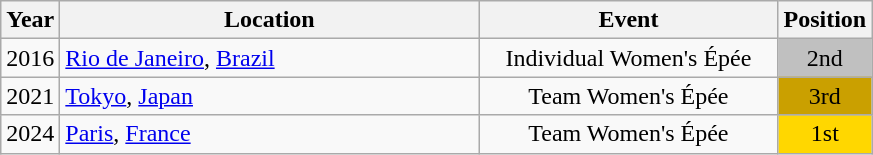<table class="wikitable" style="text-align:center;">
<tr>
<th>Year</th>
<th style="width:17em">Location</th>
<th style="width:12em">Event</th>
<th>Position</th>
</tr>
<tr>
<td>2016</td>
<td rowspan="1" align="left"> <a href='#'>Rio de Janeiro</a>, <a href='#'>Brazil</a></td>
<td>Individual Women's Épée</td>
<td bgcolor="silver">2nd</td>
</tr>
<tr>
<td>2021</td>
<td rowspan="1" align="left"> <a href='#'>Tokyo</a>, <a href='#'>Japan</a></td>
<td>Team Women's Épée</td>
<td bgcolor="caramel">3rd</td>
</tr>
<tr>
<td>2024</td>
<td rowspan="1" align="left"> <a href='#'>Paris</a>, <a href='#'>France</a></td>
<td>Team Women's Épée</td>
<td bgcolor="gold">1st</td>
</tr>
</table>
